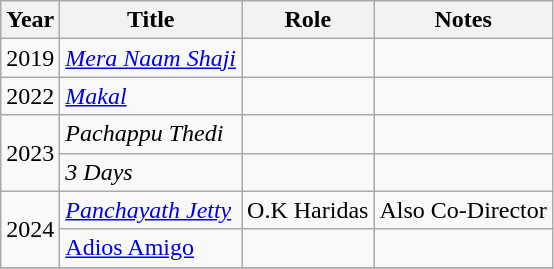<table class="wikitable sortable">
<tr>
<th>Year</th>
<th>Title</th>
<th>Role</th>
<th class="unsortable">Notes</th>
</tr>
<tr>
<td>2019</td>
<td><em><a href='#'>Mera Naam Shaji</a></em></td>
<td></td>
<td></td>
</tr>
<tr>
<td>2022</td>
<td><em><a href='#'>Makal</a></em></td>
<td></td>
<td></td>
</tr>
<tr>
<td rowspan="2">2023</td>
<td><em>Pachappu Thedi</em></td>
<td></td>
<td></td>
</tr>
<tr>
<td><em>3 Days</em></td>
<td></td>
<td></td>
</tr>
<tr>
<td rowspan=2>2024</td>
<td><em><a href='#'>Panchayath Jetty</a></em></td>
<td>O.K Haridas</td>
<td>Also Co-Director</td>
</tr>
<tr>
<td><a href='#'>Adios Amigo</a></td>
<td></td>
<td></td>
</tr>
<tr>
</tr>
</table>
